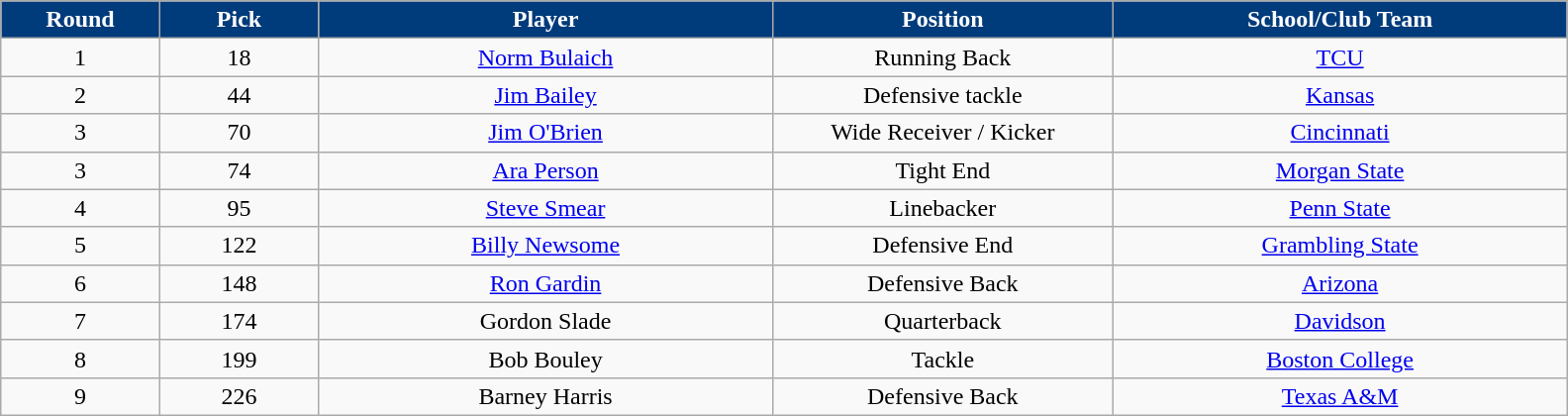<table class="wikitable sortable sortable">
<tr>
<th style="background:#003b7b;color:white;" width="7%">Round</th>
<th style="background:#003b7b;color:white;" width="7%">Pick</th>
<th style="background:#003b7b;color:white;" width="20%">Player</th>
<th style="background:#003b7b;color:white;" width="15%">Position</th>
<th style="background:#003b7b;color:white;" width="20%">School/Club Team</th>
</tr>
<tr>
<td align=center>1</td>
<td align=center>18</td>
<td align=center><a href='#'>Norm Bulaich</a></td>
<td align=center>Running Back</td>
<td align=center><a href='#'>TCU</a></td>
</tr>
<tr>
<td align=center>2</td>
<td align=center>44</td>
<td align=center><a href='#'>Jim Bailey</a></td>
<td align=center>Defensive tackle</td>
<td align=center><a href='#'>Kansas</a></td>
</tr>
<tr>
<td align=center>3</td>
<td align=center>70</td>
<td align=center><a href='#'>Jim O'Brien</a></td>
<td align=center>Wide Receiver / Kicker</td>
<td align=center><a href='#'>Cincinnati</a></td>
</tr>
<tr>
<td align=center>3</td>
<td align=center>74</td>
<td align=center><a href='#'>Ara Person</a></td>
<td align=center>Tight End</td>
<td align=center><a href='#'>Morgan State</a></td>
</tr>
<tr>
<td align=center>4</td>
<td align=center>95</td>
<td align=center><a href='#'>Steve Smear</a></td>
<td align=center>Linebacker</td>
<td align=center><a href='#'>Penn State</a></td>
</tr>
<tr>
<td align=center>5</td>
<td align=center>122</td>
<td align=center><a href='#'>Billy Newsome</a></td>
<td align=center>Defensive End</td>
<td align=center><a href='#'>Grambling State</a></td>
</tr>
<tr>
<td align=center>6</td>
<td align=center>148</td>
<td align=center><a href='#'>Ron Gardin</a></td>
<td align=center>Defensive Back</td>
<td align=center><a href='#'>Arizona</a></td>
</tr>
<tr>
<td align=center>7</td>
<td align=center>174</td>
<td align=center>Gordon Slade</td>
<td align=center>Quarterback</td>
<td align=center><a href='#'>Davidson</a></td>
</tr>
<tr>
<td align=center>8</td>
<td align=center>199</td>
<td align=center>Bob Bouley</td>
<td align=center>Tackle</td>
<td align=center><a href='#'>Boston College</a></td>
</tr>
<tr>
<td align=center>9</td>
<td align=center>226</td>
<td align=center>Barney Harris</td>
<td align=center>Defensive Back</td>
<td align=center><a href='#'>Texas A&M</a></td>
</tr>
</table>
